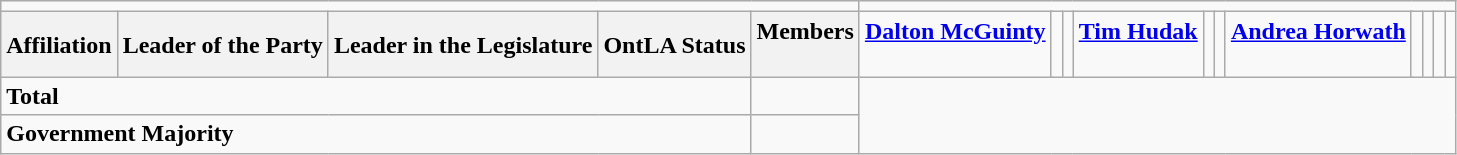<table class="wikitable">
<tr>
<td colspan="6" rowspan="1" align="center" valign="top"></td>
</tr>
<tr>
<th colspan="2">Affiliation</th>
<th>Leader of the Party</th>
<th>Leader in the Legislature</th>
<th>OntLA Status</th>
<th>Members<br><br></th>
<td colspan="2" rowspan="1" align="center" valign="top"><strong><a href='#'>Dalton McGuinty</a></strong></td>
<td></td>
<td><br></td>
<td colspan="2" rowspan="1" align="center" valign="top"><strong><a href='#'>Tim Hudak</a></strong></td>
<td></td>
<td><br></td>
<td colspan="2" rowspan="1" align="center" valign="top"><strong><a href='#'>Andrea Horwath</a></strong></td>
<td></td>
<td><br></td>
<td colspan="3" rowspan="1" align="center" valign="top"></td>
<td></td>
</tr>
<tr>
<td colspan="5" rowspan="1"><strong>Total</strong><br></td>
<td></td>
</tr>
<tr>
<td colspan="5" rowspan="1"><strong>Government Majority</strong><br></td>
<td></td>
</tr>
</table>
